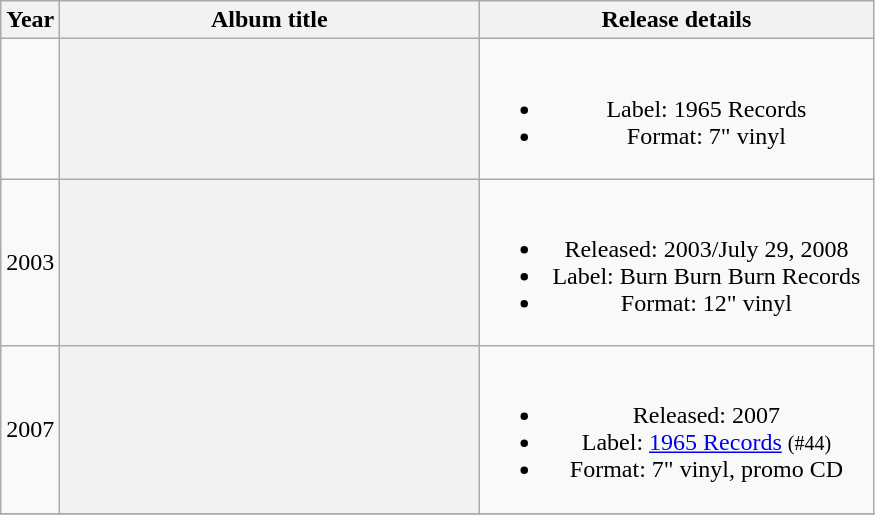<table class="wikitable plainrowheaders" style="text-align:center;">
<tr>
<th>Year</th>
<th scope="col" style="width:17em;">Album title</th>
<th scope="col" style="width:16em;">Release details</th>
</tr>
<tr>
<td></td>
<th></th>
<td><br><ul><li>Label: 1965 Records</li><li>Format: 7" vinyl</li></ul></td>
</tr>
<tr>
<td>2003</td>
<th></th>
<td><br><ul><li>Released: 2003/July 29, 2008</li><li>Label: Burn Burn Burn Records</li><li>Format: 12" vinyl</li></ul></td>
</tr>
<tr>
<td>2007</td>
<th></th>
<td><br><ul><li>Released: 2007</li><li>Label: <a href='#'>1965 Records</a> <small>(#44)</small></li><li>Format: 7" vinyl, promo CD</li></ul></td>
</tr>
<tr>
</tr>
</table>
